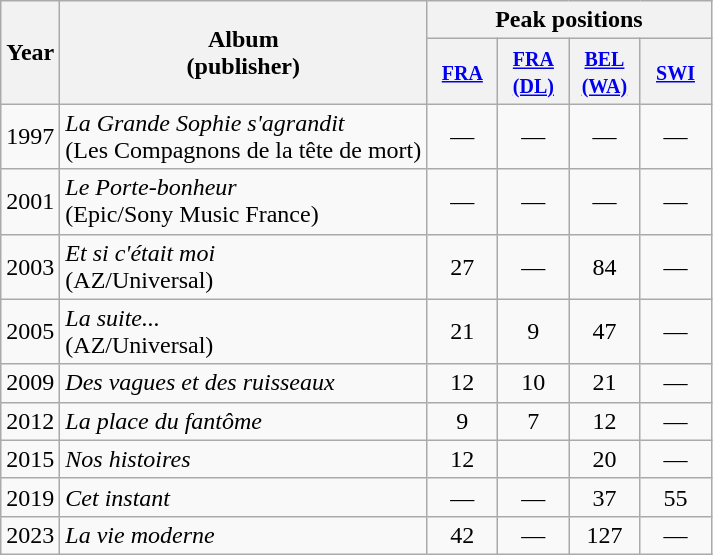<table class="wikitable">
<tr>
<th align="center" rowspan="2">Year</th>
<th align="center" rowspan="2">Album<br>(publisher)</th>
<th align="center" colspan="4">Peak positions</th>
</tr>
<tr>
<th width="40"><small><a href='#'>FRA</a></small></th>
<th width="40"><small><a href='#'>FRA<br>(DL)</a></small></th>
<th width="40"><small><a href='#'>BEL<br>(WA)</a></small><br></th>
<th width="40"><small><a href='#'>SWI</a></small></th>
</tr>
<tr>
<td align="center">1997</td>
<td><em>La Grande Sophie s'agrandit</em><br>(Les Compagnons de la tête de mort)</td>
<td align="center">—</td>
<td align="center">—</td>
<td align="center">—</td>
<td align="center">—</td>
</tr>
<tr>
<td align="center">2001</td>
<td><em>Le Porte-bonheur</em><br>(Epic/Sony Music France)</td>
<td align="center">—</td>
<td align="center">—</td>
<td align="center">—</td>
<td align="center">—</td>
</tr>
<tr>
<td align="center">2003</td>
<td><em>Et si c'était moi</em><br>(AZ/Universal)</td>
<td align="center">27</td>
<td align="center">—</td>
<td align="center">84</td>
<td align="center">—</td>
</tr>
<tr>
<td align="center">2005</td>
<td><em>La suite...</em><br>(AZ/Universal)</td>
<td align="center">21</td>
<td align="center">9</td>
<td align="center">47</td>
<td align="center">—</td>
</tr>
<tr>
<td align="center">2009</td>
<td><em>Des vagues et des ruisseaux</em></td>
<td align="center">12</td>
<td align="center">10</td>
<td align="center">21</td>
<td align="center">—</td>
</tr>
<tr>
<td align="center">2012</td>
<td><em>La place du fantôme</em></td>
<td align="center">9</td>
<td align="center">7</td>
<td align="center">12</td>
<td align="center">—</td>
</tr>
<tr>
<td align="center">2015</td>
<td><em>Nos histoires</em></td>
<td align="center">12</td>
<td align="center"></td>
<td align="center">20</td>
<td align="center">—</td>
</tr>
<tr>
<td align="center">2019</td>
<td><em>Cet instant</em></td>
<td align="center">—</td>
<td align="center">—</td>
<td align="center">37<br></td>
<td align="center">55<br></td>
</tr>
<tr>
<td align="center">2023</td>
<td><em>La vie moderne</em></td>
<td align="center">42<br></td>
<td align="center">—</td>
<td align="center">127</td>
<td align="center">—</td>
</tr>
</table>
